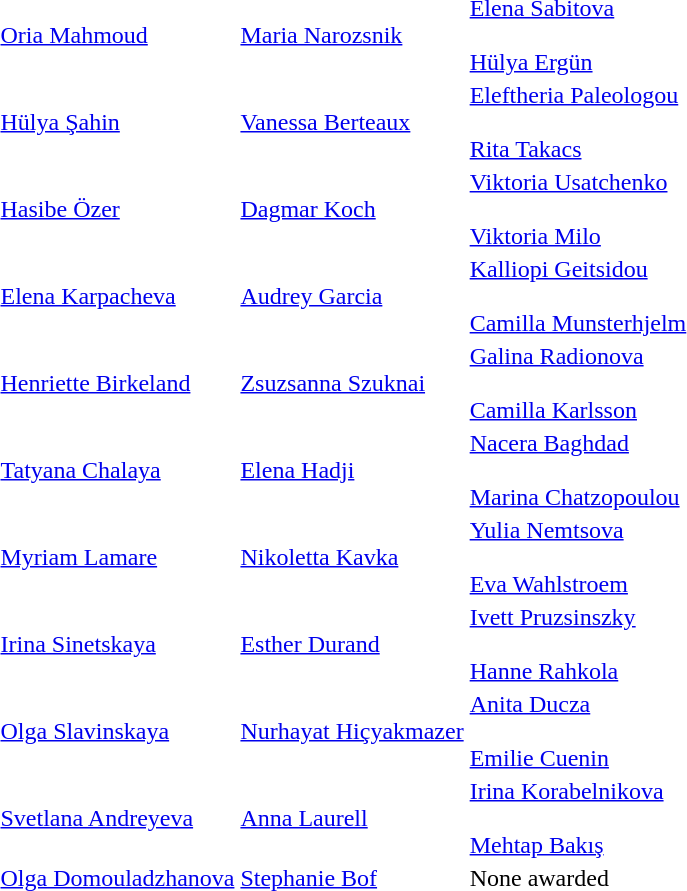<table>
<tr>
<td align="center"><strong></strong></td>
<td> <a href='#'>Oria Mahmoud</a></td>
<td> <a href='#'>Maria Narozsnik</a></td>
<td> <a href='#'>Elena Sabitova</a><br><br> <a href='#'>Hülya Ergün</a></td>
</tr>
<tr>
<td align="center"><strong></strong></td>
<td> <a href='#'>Hülya Şahin</a></td>
<td> <a href='#'>Vanessa Berteaux</a></td>
<td> <a href='#'>Eleftheria Paleologou</a><br><br> <a href='#'>Rita Takacs</a></td>
</tr>
<tr>
<td align="center"><strong></strong></td>
<td> <a href='#'>Hasibe Özer</a></td>
<td> <a href='#'>Dagmar Koch</a></td>
<td> <a href='#'>Viktoria Usatchenko</a><br><br> <a href='#'>Viktoria Milo</a></td>
</tr>
<tr>
<td align="center"><strong></strong></td>
<td> <a href='#'>Elena Karpacheva</a></td>
<td> <a href='#'>Audrey Garcia</a></td>
<td> <a href='#'>Kalliopi Geitsidou</a><br><br> <a href='#'>Camilla Munsterhjelm</a></td>
</tr>
<tr>
<td align="center"><strong></strong></td>
<td> <a href='#'>Henriette Birkeland</a></td>
<td> <a href='#'>Zsuzsanna Szuknai</a></td>
<td> <a href='#'>Galina Radionova</a><br><br> <a href='#'>Camilla Karlsson</a></td>
</tr>
<tr>
<td align="center"><strong></strong></td>
<td> <a href='#'>Tatyana Chalaya</a></td>
<td> <a href='#'>Elena Hadji</a></td>
<td> <a href='#'>Nacera Baghdad</a><br><br> <a href='#'>Marina Chatzopoulou</a></td>
</tr>
<tr>
<td align="center"><strong></strong></td>
<td> <a href='#'>Myriam Lamare</a></td>
<td> <a href='#'>Nikoletta Kavka</a></td>
<td> <a href='#'>Yulia Nemtsova</a><br><br> <a href='#'>Eva Wahlstroem</a></td>
</tr>
<tr>
<td align="center"><strong></strong></td>
<td> <a href='#'>Irina Sinetskaya</a></td>
<td> <a href='#'>Esther Durand</a></td>
<td> <a href='#'>Ivett Pruzsinszky</a><br><br> <a href='#'>Hanne Rahkola</a></td>
</tr>
<tr>
<td align="center"><strong></strong></td>
<td> <a href='#'>Olga Slavinskaya</a></td>
<td> <a href='#'>Nurhayat Hiçyakmazer</a></td>
<td> <a href='#'>Anita Ducza</a><br><br> <a href='#'>Emilie Cuenin</a></td>
</tr>
<tr>
<td align="center"><strong></strong> </td>
<td> <a href='#'>Svetlana Andreyeva</a></td>
<td> <a href='#'>Anna Laurell</a></td>
<td> <a href='#'>Irina Korabelnikova</a><br><br> <a href='#'>Mehtap Bakış</a></td>
</tr>
<tr>
<td align="center"><strong></strong> </td>
<td> <a href='#'>Olga Domouladzhanova</a></td>
<td> <a href='#'>Stephanie Bof</a></td>
<td>None awarded</td>
</tr>
</table>
